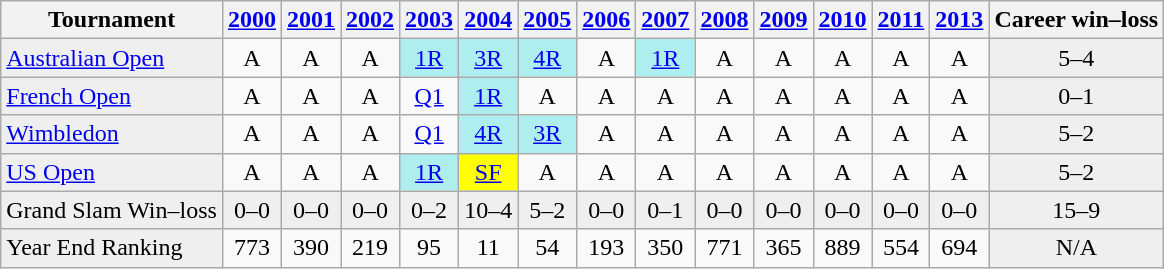<table class="wikitable">
<tr>
<th>Tournament</th>
<th><a href='#'>2000</a></th>
<th><a href='#'>2001</a></th>
<th><a href='#'>2002</a></th>
<th><a href='#'>2003</a></th>
<th><a href='#'>2004</a></th>
<th><a href='#'>2005</a></th>
<th><a href='#'>2006</a></th>
<th><a href='#'>2007</a></th>
<th><a href='#'>2008</a></th>
<th><a href='#'>2009</a></th>
<th><a href='#'>2010</a></th>
<th><a href='#'>2011</a></th>
<th><a href='#'>2013</a></th>
<th>Career win–loss</th>
</tr>
<tr>
<td style="background:#EFEFEF;"><a href='#'>Australian Open</a></td>
<td align="center">A</td>
<td align="center">A</td>
<td align="center">A</td>
<td align="center" style="background:#afeeee;"><a href='#'>1R</a></td>
<td align="center" style="background:#afeeee;"><a href='#'>3R</a></td>
<td align="center" style="background:#afeeee;"><a href='#'>4R</a></td>
<td align="center">A</td>
<td align="center" style="background:#afeeee;"><a href='#'>1R</a></td>
<td align="center">A</td>
<td align="center">A</td>
<td align="center">A</td>
<td align="center">A</td>
<td align="center">A</td>
<td align="center" style="background:#EFEFEF;">5–4</td>
</tr>
<tr>
<td style="background:#EFEFEF;"><a href='#'>French Open</a></td>
<td align="center">A</td>
<td align="center">A</td>
<td align="center">A</td>
<td align="center"><a href='#'>Q1</a></td>
<td align="center" style="background:#afeeee;"><a href='#'>1R</a></td>
<td align="center">A</td>
<td align="center">A</td>
<td align="center">A</td>
<td align="center">A</td>
<td align="center">A</td>
<td align="center">A</td>
<td align="center">A</td>
<td align="center">A</td>
<td align="center" style="background:#EFEFEF;">0–1</td>
</tr>
<tr>
<td style="background:#EFEFEF;"><a href='#'>Wimbledon</a></td>
<td align="center">A</td>
<td align="center">A</td>
<td align="center">A</td>
<td align="center"><a href='#'>Q1</a></td>
<td align="center" style="background:#afeeee;"><a href='#'>4R</a></td>
<td align="center" style="background:#afeeee;"><a href='#'>3R</a></td>
<td align="center">A</td>
<td align="center">A</td>
<td align="center">A</td>
<td align="center">A</td>
<td align="center">A</td>
<td align="center">A</td>
<td align="center">A</td>
<td align="center" style="background:#EFEFEF;">5–2</td>
</tr>
<tr>
<td style="background:#EFEFEF;"><a href='#'>US Open</a></td>
<td align="center">A</td>
<td align="center">A</td>
<td align="center">A</td>
<td align="center" style="background:#afeeee;"><a href='#'>1R</a></td>
<td align="center" style="background:yellow;"><a href='#'>SF</a></td>
<td align="center">A</td>
<td align="center">A</td>
<td align="center">A</td>
<td align="center">A</td>
<td align="center">A</td>
<td align="center">A</td>
<td align="center">A</td>
<td align="center">A</td>
<td align="center" style="background:#EFEFEF;">5–2</td>
</tr>
<tr>
<td style="background:#EFEFEF;">Grand Slam Win–loss</td>
<td align="center" style="background:#EFEFEF;">0–0</td>
<td align="center" style="background:#EFEFEF;">0–0</td>
<td align="center" style="background:#EFEFEF;">0–0</td>
<td align="center" style="background:#EFEFEF;">0–2</td>
<td align="center" style="background:#EFEFEF;">10–4</td>
<td align="center" style="background:#EFEFEF;">5–2</td>
<td align="center" style="background:#EFEFEF;">0–0</td>
<td align="center" style="background:#EFEFEF;">0–1</td>
<td align="center" style="background:#EFEFEF;">0–0</td>
<td align="center" style="background:#EFEFEF;">0–0</td>
<td align="center" style="background:#EFEFEF;">0–0</td>
<td align="center" style="background:#EFEFEF;">0–0</td>
<td align="center" style="background:#EFEFEF;">0–0</td>
<td align="center" style="background:#EFEFEF;">15–9</td>
</tr>
<tr>
<td style="background:#EFEFEF;">Year End Ranking</td>
<td align="center">773</td>
<td align="center">390</td>
<td align="center">219</td>
<td align="center">95</td>
<td align="center">11</td>
<td align="center">54</td>
<td align="center">193</td>
<td align="center">350</td>
<td align="center">771</td>
<td align="center">365</td>
<td align="center">889</td>
<td align="center">554</td>
<td align="center">694</td>
<td align="center" style="background:#EFEFEF;">N/A</td>
</tr>
</table>
